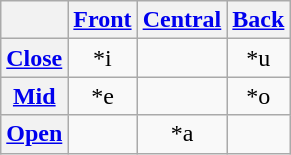<table class="wikitable" style="text-align: center;">
<tr>
<th></th>
<th><a href='#'>Front</a></th>
<th><a href='#'>Central</a></th>
<th><a href='#'>Back</a></th>
</tr>
<tr>
<th><a href='#'>Close</a></th>
<td>*i</td>
<td></td>
<td>*u</td>
</tr>
<tr>
<th><a href='#'>Mid</a></th>
<td>*e</td>
<td></td>
<td>*o</td>
</tr>
<tr>
<th><a href='#'>Open</a></th>
<td></td>
<td>*a</td>
<td></td>
</tr>
</table>
